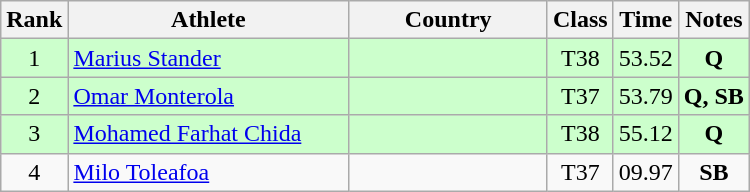<table class="wikitable sortable" style="text-align:center">
<tr>
<th>Rank</th>
<th style="width:180px">Athlete</th>
<th style="width:125px">Country</th>
<th>Class</th>
<th>Time</th>
<th>Notes</th>
</tr>
<tr style="background:#cfc;">
<td>1</td>
<td style="text-align:left;"><a href='#'>Marius Stander</a></td>
<td style="text-align:left;"></td>
<td>T38</td>
<td>53.52</td>
<td><strong>Q</strong></td>
</tr>
<tr style="background:#cfc;">
<td>2</td>
<td style="text-align:left;"><a href='#'>Omar Monterola</a></td>
<td style="text-align:left;"></td>
<td>T37</td>
<td>53.79</td>
<td><strong>Q, SB</strong></td>
</tr>
<tr style="background:#cfc;">
<td>3</td>
<td style="text-align:left;"><a href='#'>Mohamed Farhat Chida</a></td>
<td style="text-align:left;"></td>
<td>T38</td>
<td>55.12</td>
<td><strong>Q</strong></td>
</tr>
<tr>
<td>4</td>
<td style="text-align:left;"><a href='#'>Milo Toleafoa</a></td>
<td style="text-align:left;"></td>
<td>T37</td>
<td>09.97</td>
<td><strong>SB</strong></td>
</tr>
</table>
